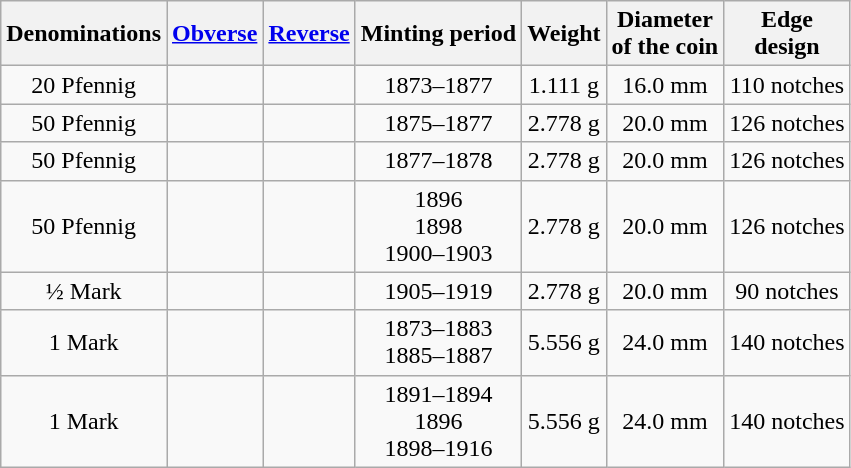<table class="wikitable" style="text-align: center;">
<tr>
<th>Denominations</th>
<th><a href='#'>Obverse</a></th>
<th><a href='#'>Reverse</a></th>
<th>Minting period</th>
<th>Weight</th>
<th>Diameter<br>of the coin</th>
<th>Edge<br>design</th>
</tr>
<tr>
<td>20 Pfennig</td>
<td></td>
<td></td>
<td>1873–1877</td>
<td>1.111 g</td>
<td>16.0 mm</td>
<td>110 notches</td>
</tr>
<tr>
<td>50 Pfennig</td>
<td></td>
<td></td>
<td>1875–1877</td>
<td>2.778 g</td>
<td>20.0 mm</td>
<td>126 notches</td>
</tr>
<tr>
<td>50 Pfennig</td>
<td></td>
<td></td>
<td>1877–1878</td>
<td>2.778 g</td>
<td>20.0 mm</td>
<td>126 notches</td>
</tr>
<tr>
<td>50 Pfennig</td>
<td></td>
<td></td>
<td>1896<br>1898<br>1900–1903</td>
<td>2.778 g</td>
<td>20.0 mm</td>
<td>126 notches</td>
</tr>
<tr>
<td>½ Mark</td>
<td></td>
<td></td>
<td>1905–1919</td>
<td>2.778 g</td>
<td>20.0 mm</td>
<td>90 notches</td>
</tr>
<tr>
<td>1 Mark</td>
<td></td>
<td></td>
<td>1873–1883<br>1885–1887</td>
<td>5.556 g</td>
<td>24.0 mm</td>
<td>140 notches</td>
</tr>
<tr>
<td>1 Mark</td>
<td></td>
<td></td>
<td>1891–1894<br>1896<br>1898–1916</td>
<td>5.556 g</td>
<td>24.0 mm</td>
<td>140 notches</td>
</tr>
</table>
